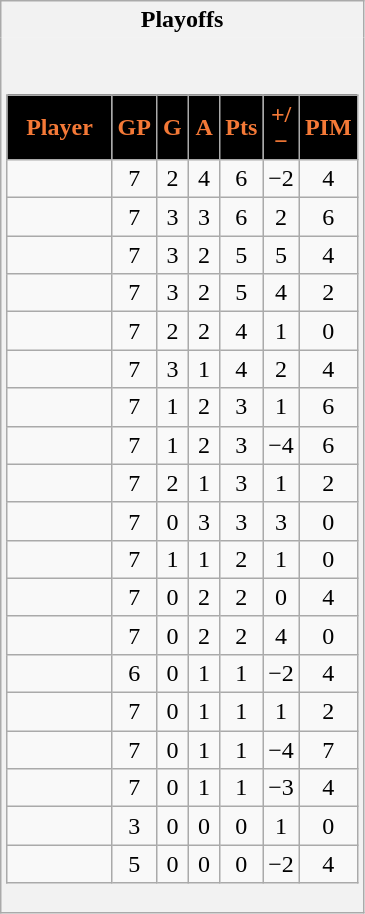<table class="wikitable">
<tr>
<th style="border: 0;">Playoffs</th>
</tr>
<tr>
<td style="background: #f2f2f2; border: 0; text-align: center;"><br><table class="wikitable sortable" style="width:100%;">
<tr align=center>
<th style="background:black; color:#f47937; width:40%;">Player</th>
<th style="background:black; color:#f47937; width:10%;">GP</th>
<th style="background:black; color:#f47937; width:10%;">G</th>
<th style="background:black; color:#f47937; width:10%;">A</th>
<th style="background:black; color:#f47937; width:10%;">Pts</th>
<th style="background:black; color:#f47937; width:10%;">+/−</th>
<th style="background:black; color:#f47937; width:10%;">PIM</th>
</tr>
<tr align=center>
<td></td>
<td>7</td>
<td>2</td>
<td>4</td>
<td>6</td>
<td>−2</td>
<td>4</td>
</tr>
<tr align=center>
<td></td>
<td>7</td>
<td>3</td>
<td>3</td>
<td>6</td>
<td>2</td>
<td>6</td>
</tr>
<tr align=center>
<td></td>
<td>7</td>
<td>3</td>
<td>2</td>
<td>5</td>
<td>5</td>
<td>4</td>
</tr>
<tr align=center>
<td></td>
<td>7</td>
<td>3</td>
<td>2</td>
<td>5</td>
<td>4</td>
<td>2</td>
</tr>
<tr align=center>
<td></td>
<td>7</td>
<td>2</td>
<td>2</td>
<td>4</td>
<td>1</td>
<td>0</td>
</tr>
<tr align=center>
<td></td>
<td>7</td>
<td>3</td>
<td>1</td>
<td>4</td>
<td>2</td>
<td>4</td>
</tr>
<tr align=center>
<td></td>
<td>7</td>
<td>1</td>
<td>2</td>
<td>3</td>
<td>1</td>
<td>6</td>
</tr>
<tr align=center>
<td></td>
<td>7</td>
<td>1</td>
<td>2</td>
<td>3</td>
<td>−4</td>
<td>6</td>
</tr>
<tr align=center>
<td></td>
<td>7</td>
<td>2</td>
<td>1</td>
<td>3</td>
<td>1</td>
<td>2</td>
</tr>
<tr align=center>
<td></td>
<td>7</td>
<td>0</td>
<td>3</td>
<td>3</td>
<td>3</td>
<td>0</td>
</tr>
<tr align=center>
<td></td>
<td>7</td>
<td>1</td>
<td>1</td>
<td>2</td>
<td>1</td>
<td>0</td>
</tr>
<tr align=center>
<td></td>
<td>7</td>
<td>0</td>
<td>2</td>
<td>2</td>
<td>0</td>
<td>4</td>
</tr>
<tr align=center>
<td></td>
<td>7</td>
<td>0</td>
<td>2</td>
<td>2</td>
<td>4</td>
<td>0</td>
</tr>
<tr align=center>
<td></td>
<td>6</td>
<td>0</td>
<td>1</td>
<td>1</td>
<td>−2</td>
<td>4</td>
</tr>
<tr align=center>
<td></td>
<td>7</td>
<td>0</td>
<td>1</td>
<td>1</td>
<td>1</td>
<td>2</td>
</tr>
<tr align=center>
<td></td>
<td>7</td>
<td>0</td>
<td>1</td>
<td>1</td>
<td>−4</td>
<td>7</td>
</tr>
<tr align=center>
<td></td>
<td>7</td>
<td>0</td>
<td>1</td>
<td>1</td>
<td>−3</td>
<td>4</td>
</tr>
<tr align=center>
<td></td>
<td>3</td>
<td>0</td>
<td>0</td>
<td>0</td>
<td>1</td>
<td>0</td>
</tr>
<tr align=center>
<td></td>
<td>5</td>
<td>0</td>
<td>0</td>
<td>0</td>
<td>−2</td>
<td>4</td>
</tr>
</table>
</td>
</tr>
</table>
